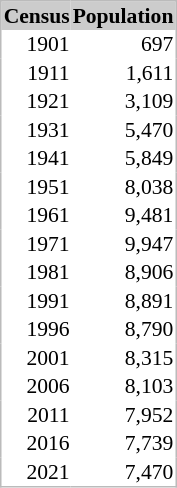<table cellpadding="1" style="float:right; margin:0 1em 1em 0; border:1px #bbb solid; border-collapse:collapse; font-size:90%;">
<tr bgcolor="#CCCCCC" style="text-align:center;">
<th>Census</th>
<th>Population</th>
</tr>
<tr style="text-align:right;">
<td>1901</td>
<td>697</td>
</tr>
<tr style="text-align:right;">
<td>1911</td>
<td>1,611</td>
</tr>
<tr style="text-align:right;">
<td>1921</td>
<td>3,109</td>
</tr>
<tr style="text-align:right;">
<td>1931</td>
<td>5,470</td>
</tr>
<tr style="text-align:right;">
<td>1941</td>
<td>5,849</td>
</tr>
<tr style="text-align:right;">
<td>1951</td>
<td>8,038</td>
</tr>
<tr style="text-align:right;">
<td>1961</td>
<td>9,481</td>
</tr>
<tr style="text-align:right;">
<td>1971</td>
<td>9,947</td>
</tr>
<tr style="text-align:right;">
<td>1981</td>
<td>8,906</td>
</tr>
<tr style="text-align:right;">
<td>1991</td>
<td>8,891</td>
</tr>
<tr style="text-align:right;">
<td>1996</td>
<td>8,790</td>
</tr>
<tr style="text-align:right;">
<td>2001</td>
<td>8,315</td>
</tr>
<tr style="text-align:right;">
<td>2006</td>
<td>8,103</td>
</tr>
<tr style="text-align:right;">
<td>2011</td>
<td>7,952</td>
</tr>
<tr style="text-align:right;">
<td>2016</td>
<td>7,739</td>
</tr>
<tr style="text-align:right;">
<td>2021</td>
<td>7,470</td>
</tr>
<tr style="text-align:right;">
</tr>
</table>
